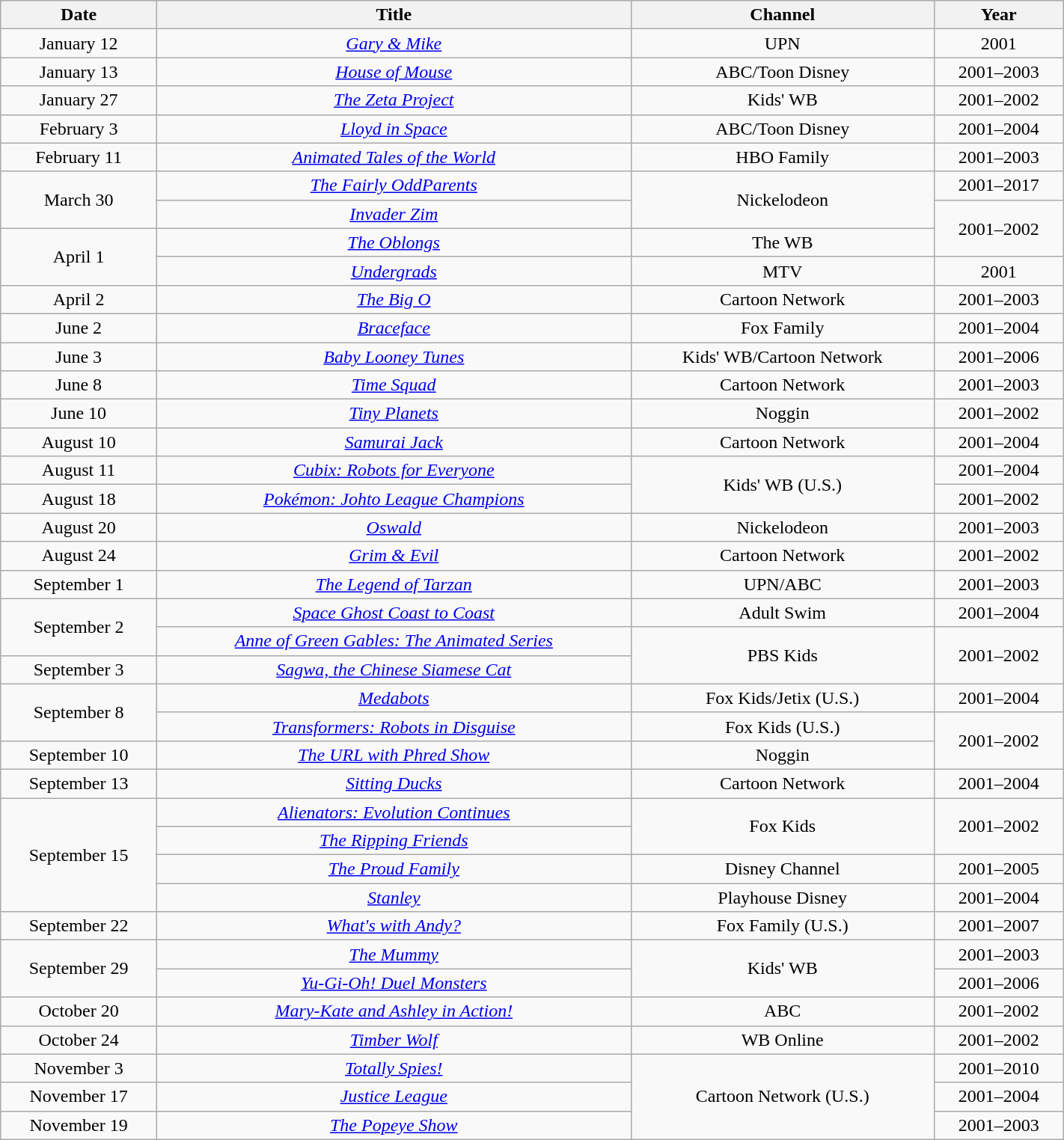<table class="wikitable sortable" style="text-align:center; width:75%;">
<tr>
<th scope="col">Date</th>
<th scope="col">Title</th>
<th scope="col">Channel</th>
<th scope="col">Year</th>
</tr>
<tr>
<td>January 12</td>
<td><em><a href='#'>Gary & Mike</a></em></td>
<td>UPN</td>
<td>2001</td>
</tr>
<tr>
<td>January 13</td>
<td><em><a href='#'>House of Mouse</a></em></td>
<td>ABC/Toon Disney</td>
<td>2001–2003</td>
</tr>
<tr>
<td>January 27</td>
<td><em><a href='#'>The Zeta Project</a></em></td>
<td>Kids' WB</td>
<td>2001–2002</td>
</tr>
<tr>
<td>February 3</td>
<td><em><a href='#'>Lloyd in Space</a></em></td>
<td>ABC/Toon Disney</td>
<td>2001–2004</td>
</tr>
<tr>
<td>February 11</td>
<td><em><a href='#'>Animated Tales of the World</a></em></td>
<td>HBO Family</td>
<td>2001–2003</td>
</tr>
<tr>
<td rowspan=2>March 30</td>
<td><em><a href='#'>The Fairly OddParents</a></em></td>
<td rowspan=2>Nickelodeon</td>
<td>2001–2017</td>
</tr>
<tr>
<td><em><a href='#'>Invader Zim</a></em></td>
<td rowspan=2>2001–2002</td>
</tr>
<tr>
<td rowspan=2>April 1</td>
<td><em><a href='#'>The Oblongs</a></em></td>
<td>The WB</td>
</tr>
<tr>
<td><em><a href='#'>Undergrads</a></em></td>
<td>MTV</td>
<td>2001</td>
</tr>
<tr>
<td>April 2</td>
<td><em><a href='#'>The Big O</a></em></td>
<td>Cartoon Network</td>
<td>2001–2003</td>
</tr>
<tr>
<td>June 2</td>
<td><em><a href='#'>Braceface</a></em></td>
<td>Fox Family</td>
<td>2001–2004</td>
</tr>
<tr>
<td>June 3</td>
<td><em><a href='#'>Baby Looney Tunes</a></em></td>
<td>Kids' WB/Cartoon Network</td>
<td>2001–2006</td>
</tr>
<tr>
<td>June 8</td>
<td><em><a href='#'>Time Squad</a></em></td>
<td>Cartoon Network</td>
<td>2001–2003</td>
</tr>
<tr>
<td>June 10</td>
<td><em><a href='#'>Tiny Planets</a></em></td>
<td>Noggin</td>
<td>2001–2002</td>
</tr>
<tr>
<td>August 10</td>
<td><em><a href='#'>Samurai Jack</a></em></td>
<td>Cartoon Network</td>
<td>2001–2004</td>
</tr>
<tr>
<td>August 11</td>
<td><em><a href='#'>Cubix: Robots for Everyone</a></em></td>
<td rowspan=2>Kids' WB (U.S.)</td>
<td>2001–2004</td>
</tr>
<tr>
<td>August 18</td>
<td><em><a href='#'>Pokémon: Johto League Champions</a></em></td>
<td>2001–2002</td>
</tr>
<tr>
<td>August 20</td>
<td><em><a href='#'>Oswald</a></em></td>
<td>Nickelodeon</td>
<td>2001–2003</td>
</tr>
<tr>
<td>August 24</td>
<td><em><a href='#'>Grim & Evil</a></em></td>
<td>Cartoon Network</td>
<td>2001–2002</td>
</tr>
<tr>
<td>September 1</td>
<td><em><a href='#'>The Legend of Tarzan</a></em></td>
<td>UPN/ABC</td>
<td>2001–2003</td>
</tr>
<tr>
<td rowspan=2>September 2</td>
<td><em><a href='#'>Space Ghost Coast to Coast</a></em></td>
<td>Adult Swim</td>
<td>2001–2004</td>
</tr>
<tr>
<td><em><a href='#'>Anne of Green Gables: The Animated Series</a></em></td>
<td rowspan=2>PBS Kids</td>
<td rowspan=2>2001–2002</td>
</tr>
<tr>
<td>September 3</td>
<td><em><a href='#'>Sagwa, the Chinese Siamese Cat</a></em></td>
</tr>
<tr>
<td rowspan=2>September 8</td>
<td><em><a href='#'>Medabots</a></em></td>
<td>Fox Kids/Jetix (U.S.)</td>
<td>2001–2004</td>
</tr>
<tr>
<td><em><a href='#'>Transformers: Robots in Disguise</a></em></td>
<td>Fox Kids (U.S.)</td>
<td rowspan=2>2001–2002</td>
</tr>
<tr>
<td>September 10</td>
<td><em><a href='#'>The URL with Phred Show</a></em></td>
<td>Noggin</td>
</tr>
<tr>
<td>September 13</td>
<td><em><a href='#'>Sitting Ducks</a></em></td>
<td>Cartoon Network</td>
<td>2001–2004</td>
</tr>
<tr>
<td rowspan=4>September 15</td>
<td><em><a href='#'>Alienators: Evolution Continues</a></em></td>
<td rowspan=2>Fox Kids</td>
<td rowspan=2>2001–2002</td>
</tr>
<tr>
<td><em><a href='#'>The Ripping Friends</a></em></td>
</tr>
<tr>
<td><em><a href='#'>The Proud Family</a></em></td>
<td>Disney Channel</td>
<td>2001–2005</td>
</tr>
<tr>
<td><em><a href='#'>Stanley</a></em></td>
<td>Playhouse Disney</td>
<td>2001–2004</td>
</tr>
<tr>
<td>September 22</td>
<td><em><a href='#'>What's with Andy?</a></em></td>
<td>Fox Family (U.S.)</td>
<td>2001–2007</td>
</tr>
<tr>
<td rowspan=2>September 29</td>
<td><em><a href='#'>The Mummy</a></em></td>
<td rowspan=2>Kids' WB</td>
<td>2001–2003</td>
</tr>
<tr>
<td><em><a href='#'>Yu-Gi-Oh! Duel Monsters</a></em></td>
<td>2001–2006</td>
</tr>
<tr>
<td>October 20</td>
<td><em><a href='#'>Mary-Kate and Ashley in Action!</a></em></td>
<td>ABC</td>
<td>2001–2002</td>
</tr>
<tr>
<td>October 24</td>
<td><em><a href='#'>Timber Wolf</a></em></td>
<td>WB Online</td>
<td>2001–2002</td>
</tr>
<tr>
<td>November 3</td>
<td><em><a href='#'>Totally Spies!</a></em></td>
<td rowspan=3>Cartoon Network (U.S.)</td>
<td>2001–2010</td>
</tr>
<tr>
<td>November 17</td>
<td><em><a href='#'>Justice League</a></em></td>
<td>2001–2004</td>
</tr>
<tr>
<td>November 19</td>
<td><em><a href='#'>The Popeye Show</a></em></td>
<td>2001–2003</td>
</tr>
</table>
